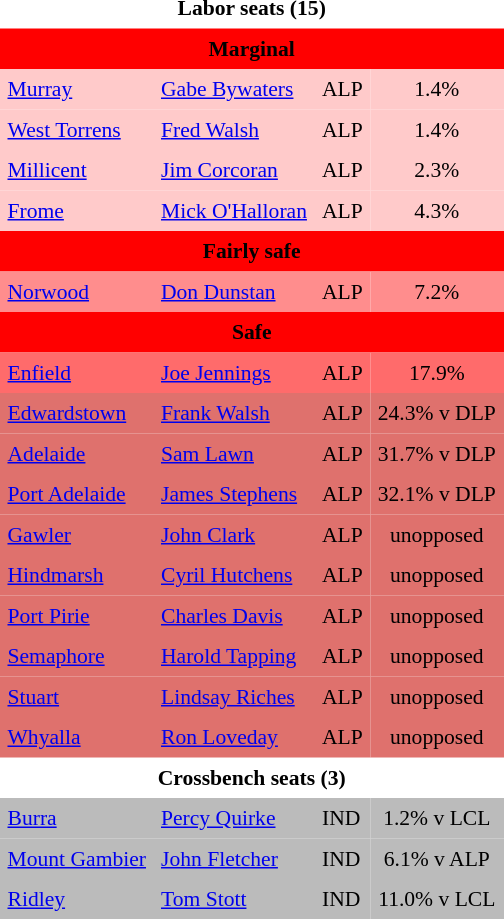<table class="toccolours" cellpadding="5" cellspacing="0" style="float:left; margin-right:.5em; margin-top:.4em; font-size:90%;">
<tr>
<td COLSPAN=4 align="center"><strong>Labor seats (15)</strong></td>
</tr>
<tr>
<td COLSPAN=4 align="center" bgcolor="red"><span><strong>Marginal</strong></span></td>
</tr>
<tr>
<td align="left" bgcolor="FFCACA"><a href='#'>Murray</a></td>
<td align="left" bgcolor="FFCACA"><a href='#'>Gabe Bywaters</a></td>
<td align="left" bgcolor="FFCACA">ALP</td>
<td align="center" bgcolor="FFCACA">1.4%</td>
</tr>
<tr>
<td align="left" bgcolor="FFCACA"><a href='#'>West Torrens</a></td>
<td align="left" bgcolor="FFCACA"><a href='#'>Fred Walsh</a></td>
<td align="left" bgcolor="FFCACA">ALP</td>
<td align="center" bgcolor="FFCACA">1.4%</td>
</tr>
<tr>
<td align="left" bgcolor="FFCACA"><a href='#'>Millicent</a></td>
<td align="left" bgcolor="FFCACA"><a href='#'>Jim Corcoran</a></td>
<td align="left" bgcolor="FFCACA">ALP</td>
<td align="center" bgcolor="FFCACA">2.3%</td>
</tr>
<tr>
<td align="left" bgcolor="FFCACA"><a href='#'>Frome</a></td>
<td align="left" bgcolor="FFCACA"><a href='#'>Mick O'Halloran</a></td>
<td align="left" bgcolor="FFCACA">ALP</td>
<td align="center" bgcolor="FFCACA">4.3%</td>
</tr>
<tr>
<td COLSPAN=4 align="center" bgcolor="red"><span><strong>Fairly safe</strong></span></td>
</tr>
<tr>
<td align="left" bgcolor="FF8D8D"><a href='#'>Norwood</a></td>
<td align="left" bgcolor="FF8D8D"><a href='#'>Don Dunstan</a></td>
<td align="left" bgcolor="FF8D8D">ALP</td>
<td align="center" bgcolor="FF8D8D">7.2%</td>
</tr>
<tr>
<td COLSPAN=4 align="center" bgcolor="red"><span><strong>Safe</strong></span></td>
</tr>
<tr>
<td align="left" bgcolor="FF6B6B"><a href='#'>Enfield</a></td>
<td align="left" bgcolor="FF6B6B"><a href='#'>Joe Jennings</a></td>
<td align="left" bgcolor="FF6B6B">ALP</td>
<td align="center" bgcolor="FF6B6B">17.9%</td>
</tr>
<tr>
<td align="left" bgcolor="DF716D"><a href='#'>Edwardstown</a></td>
<td align="left" bgcolor="DF716D"><a href='#'>Frank Walsh</a></td>
<td align="left" bgcolor="DF716D">ALP</td>
<td align="center" bgcolor="DF716D">24.3% v DLP</td>
</tr>
<tr>
<td align="left" bgcolor="DF716D"><a href='#'>Adelaide</a></td>
<td align="left" bgcolor="DF716D"><a href='#'>Sam Lawn</a></td>
<td align="left" bgcolor="DF716D">ALP</td>
<td align="center" bgcolor="DF716D">31.7% v DLP</td>
</tr>
<tr>
<td align="left" bgcolor="DF716D"><a href='#'>Port Adelaide</a></td>
<td align="left" bgcolor="DF716D"><a href='#'>James Stephens</a></td>
<td align="left" bgcolor="DF716D">ALP</td>
<td align="center" bgcolor="DF716D">32.1% v DLP</td>
</tr>
<tr>
<td align="left" bgcolor="DF716D"><a href='#'>Gawler</a></td>
<td align="left" bgcolor="DF716D"><a href='#'>John Clark</a></td>
<td align="left" bgcolor="DF716D">ALP</td>
<td align="center" bgcolor="DF716D">unopposed</td>
</tr>
<tr>
<td align="left" bgcolor="DF716D"><a href='#'>Hindmarsh</a></td>
<td align="left" bgcolor="DF716D"><a href='#'>Cyril Hutchens</a></td>
<td align="left" bgcolor="DF716D">ALP</td>
<td align="center" bgcolor="DF716D">unopposed</td>
</tr>
<tr>
<td align="left" bgcolor="DF716D"><a href='#'>Port Pirie</a></td>
<td align="left" bgcolor="DF716D"><a href='#'>Charles Davis</a></td>
<td align="left" bgcolor="DF716D">ALP</td>
<td align="center" bgcolor="DF716D">unopposed</td>
</tr>
<tr>
<td align="left" bgcolor="DF716D"><a href='#'>Semaphore</a></td>
<td align="left" bgcolor="DF716D"><a href='#'>Harold Tapping</a></td>
<td align="left" bgcolor="DF716D">ALP</td>
<td align="center" bgcolor="DF716D">unopposed</td>
</tr>
<tr>
<td align="left" bgcolor="DF716D"><a href='#'>Stuart</a></td>
<td align="left" bgcolor="DF716D"><a href='#'>Lindsay Riches</a></td>
<td align="left" bgcolor="DF716D">ALP</td>
<td align="center" bgcolor="DF716D">unopposed</td>
</tr>
<tr>
<td align="left" bgcolor="DF716D"><a href='#'>Whyalla</a></td>
<td align="left" bgcolor="DF716D"><a href='#'>Ron Loveday</a></td>
<td align="left" bgcolor="DF716D">ALP</td>
<td align="center" bgcolor="DF716D">unopposed</td>
</tr>
<tr>
<td COLSPAN=4 align="center"><strong>Crossbench seats (3)</strong></td>
</tr>
<tr>
<td align="left" bgcolor="BBBBBB"><a href='#'>Burra</a></td>
<td align="left" bgcolor="BBBBBB"><a href='#'>Percy Quirke</a></td>
<td align="left" bgcolor="BBBBBB">IND</td>
<td align="center" bgcolor="BBBBBB">1.2% v LCL</td>
</tr>
<tr>
<td align="left" bgcolor="BBBBBB"><a href='#'>Mount Gambier</a></td>
<td align="left" bgcolor="BBBBBB"><a href='#'>John Fletcher</a></td>
<td align="left" bgcolor="BBBBBB">IND</td>
<td align="center" bgcolor="BBBBBB">6.1% v ALP</td>
</tr>
<tr>
<td align="left" bgcolor="BBBBBB"><a href='#'>Ridley</a></td>
<td align="left" bgcolor="BBBBBB"><a href='#'>Tom Stott</a></td>
<td align="left" bgcolor="BBBBBB">IND</td>
<td align="center" bgcolor="BBBBBB">11.0% v LCL</td>
</tr>
<tr>
</tr>
</table>
